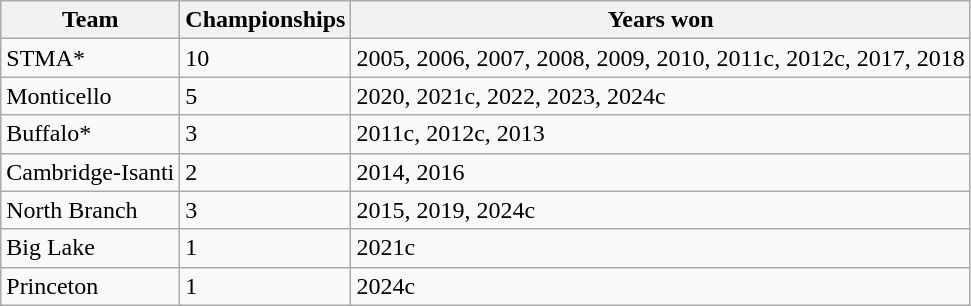<table class="wikitable">
<tr>
<th>Team</th>
<th>Championships</th>
<th>Years won</th>
</tr>
<tr>
<td>STMA*</td>
<td>10</td>
<td>2005, 2006, 2007, 2008, 2009, 2010, 2011c, 2012c, 2017, 2018</td>
</tr>
<tr>
<td>Monticello</td>
<td>5</td>
<td>2020, 2021c, 2022, 2023, 2024c</td>
</tr>
<tr>
<td>Buffalo*</td>
<td>3</td>
<td>2011c, 2012c, 2013</td>
</tr>
<tr>
<td>Cambridge-Isanti</td>
<td>2</td>
<td>2014, 2016</td>
</tr>
<tr>
<td>North Branch</td>
<td>3</td>
<td>2015, 2019, 2024c</td>
</tr>
<tr>
<td>Big Lake</td>
<td>1</td>
<td>2021c</td>
</tr>
<tr>
<td>Princeton</td>
<td>1</td>
<td>2024c</td>
</tr>
</table>
